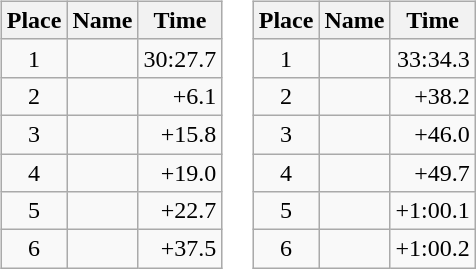<table border="0">
<tr>
<td valign="top"><br><table class="wikitable">
<tr>
<th>Place</th>
<th>Name</th>
<th>Time</th>
</tr>
<tr>
<td style="text-align:center;">1</td>
<td></td>
<td align="right">30:27.7</td>
</tr>
<tr>
<td style="text-align:center;">2</td>
<td></td>
<td align="right">+6.1</td>
</tr>
<tr>
<td style="text-align:center;">3</td>
<td></td>
<td align="right">+15.8</td>
</tr>
<tr>
<td style="text-align:center;">4</td>
<td></td>
<td align="right">+19.0</td>
</tr>
<tr>
<td style="text-align:center;">5</td>
<td></td>
<td align="right">+22.7</td>
</tr>
<tr>
<td style="text-align:center;">6</td>
<td></td>
<td align="right">+37.5</td>
</tr>
</table>
</td>
<td valign="top"><br><table class="wikitable">
<tr>
<th>Place</th>
<th>Name</th>
<th>Time</th>
</tr>
<tr>
<td style="text-align:center;">1</td>
<td></td>
<td align="right">33:34.3</td>
</tr>
<tr>
<td style="text-align:center;">2</td>
<td></td>
<td align="right">+38.2</td>
</tr>
<tr>
<td style="text-align:center;">3</td>
<td></td>
<td align="right">+46.0</td>
</tr>
<tr>
<td style="text-align:center;">4</td>
<td></td>
<td align="right">+49.7</td>
</tr>
<tr>
<td style="text-align:center;">5</td>
<td></td>
<td align="right">+1:00.1</td>
</tr>
<tr>
<td style="text-align:center;">6</td>
<td></td>
<td align="right">+1:00.2</td>
</tr>
</table>
</td>
</tr>
</table>
